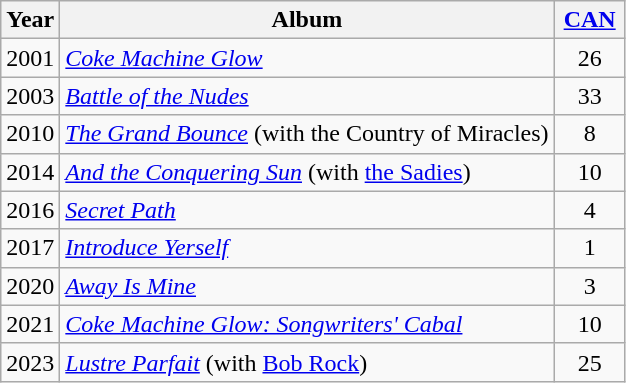<table class="wikitable">
<tr>
<th>Year</th>
<th>Album</th>
<th style="width:40px;"><a href='#'>CAN</a><br></th>
</tr>
<tr>
<td>2001</td>
<td><em><a href='#'>Coke Machine Glow</a></em></td>
<td style="text-align:center;">26</td>
</tr>
<tr>
<td>2003</td>
<td><em><a href='#'>Battle of the Nudes</a></em></td>
<td style="text-align:center;">33</td>
</tr>
<tr>
<td>2010</td>
<td><em><a href='#'>The Grand Bounce</a></em> (with the Country of Miracles)</td>
<td style="text-align:center;">8</td>
</tr>
<tr>
<td>2014</td>
<td><em><a href='#'>And the Conquering Sun</a></em> (with <a href='#'>the Sadies</a>)</td>
<td style="text-align:center;">10</td>
</tr>
<tr>
<td>2016</td>
<td><em><a href='#'>Secret Path</a></em></td>
<td style="text-align:center;">4</td>
</tr>
<tr>
<td>2017</td>
<td><em><a href='#'>Introduce Yerself</a></em></td>
<td style="text-align:center;">1</td>
</tr>
<tr>
<td>2020</td>
<td><em><a href='#'>Away Is Mine</a></em></td>
<td style="text-align:center;">3</td>
</tr>
<tr>
<td>2021</td>
<td><em><a href='#'>Coke Machine Glow: Songwriters' Cabal</a></em></td>
<td style="text-align:center;">10</td>
</tr>
<tr>
<td>2023</td>
<td><em><a href='#'>Lustre Parfait</a></em> (with <a href='#'>Bob Rock</a>)</td>
<td style="text-align:center;">25</td>
</tr>
</table>
